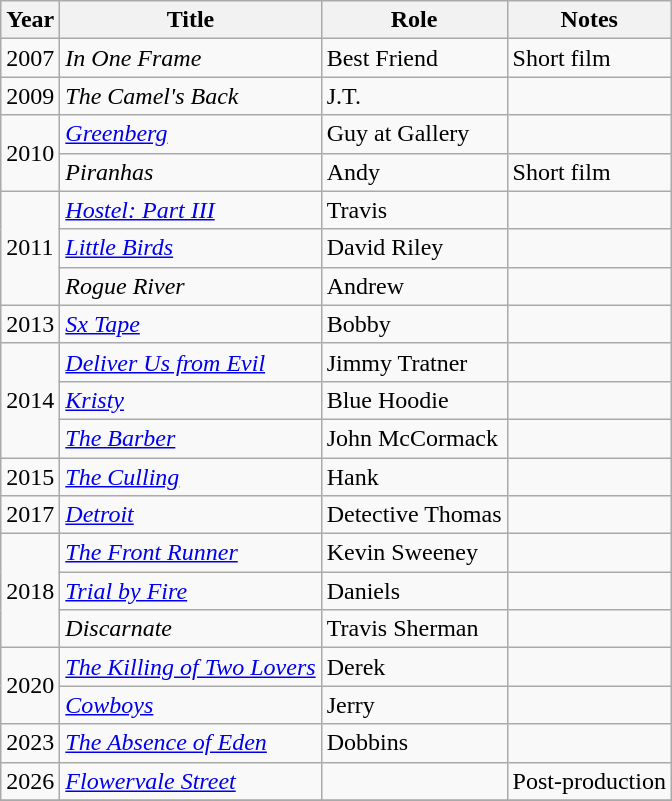<table class="wikitable sortable">
<tr>
<th>Year</th>
<th>Title</th>
<th>Role</th>
<th class="unsortable">Notes</th>
</tr>
<tr>
<td>2007</td>
<td><em>In One Frame</em></td>
<td>Best Friend</td>
<td>Short film</td>
</tr>
<tr>
<td>2009</td>
<td><em>The Camel's Back</em></td>
<td>J.T.</td>
<td></td>
</tr>
<tr>
<td rowspan="2">2010</td>
<td><em><a href='#'>Greenberg</a></em></td>
<td>Guy at Gallery</td>
<td></td>
</tr>
<tr>
<td><em>Piranhas</em></td>
<td>Andy</td>
<td>Short film</td>
</tr>
<tr>
<td rowspan="3">2011</td>
<td><em><a href='#'>Hostel: Part III</a></em></td>
<td>Travis</td>
<td></td>
</tr>
<tr>
<td><em><a href='#'>Little Birds</a></em></td>
<td>David Riley</td>
<td></td>
</tr>
<tr>
<td><em>Rogue River</em></td>
<td>Andrew</td>
<td></td>
</tr>
<tr>
<td>2013</td>
<td><em><a href='#'>Sx Tape</a></em></td>
<td>Bobby</td>
<td></td>
</tr>
<tr>
<td rowspan="3">2014</td>
<td><em><a href='#'>Deliver Us from Evil</a></em></td>
<td>Jimmy Tratner</td>
<td></td>
</tr>
<tr>
<td><em><a href='#'>Kristy</a></em></td>
<td>Blue Hoodie</td>
<td></td>
</tr>
<tr>
<td><em><a href='#'>The Barber</a></em></td>
<td>John McCormack</td>
<td></td>
</tr>
<tr>
<td>2015</td>
<td><em><a href='#'>The Culling</a></em></td>
<td>Hank</td>
<td></td>
</tr>
<tr>
<td>2017</td>
<td><em><a href='#'>Detroit</a></em></td>
<td>Detective Thomas</td>
<td></td>
</tr>
<tr>
<td rowspan="3">2018</td>
<td><em><a href='#'>The Front Runner</a></em></td>
<td>Kevin Sweeney</td>
<td></td>
</tr>
<tr>
<td><em><a href='#'>Trial by Fire</a></em></td>
<td>Daniels</td>
<td></td>
</tr>
<tr>
<td><em>Discarnate</em></td>
<td>Travis Sherman</td>
<td></td>
</tr>
<tr>
<td rowspan="2">2020</td>
<td><em><a href='#'>The Killing of Two Lovers</a></em></td>
<td>Derek</td>
<td></td>
</tr>
<tr>
<td><em><a href='#'>Cowboys</a></em></td>
<td>Jerry</td>
<td></td>
</tr>
<tr>
<td>2023</td>
<td><em><a href='#'>The Absence of Eden</a></em></td>
<td>Dobbins</td>
<td></td>
</tr>
<tr>
<td>2026</td>
<td><em><a href='#'>Flowervale Street</a></em></td>
<td></td>
<td>Post-production</td>
</tr>
<tr>
</tr>
</table>
